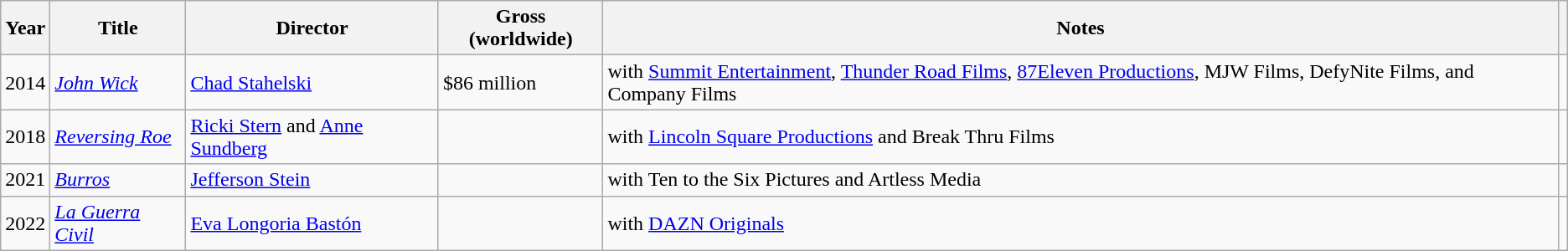<table class="wikitable sortable">
<tr>
<th>Year</th>
<th>Title</th>
<th>Director</th>
<th>Gross (worldwide)</th>
<th class="unsortable">Notes</th>
<th class="unsortable"></th>
</tr>
<tr>
<td>2014</td>
<td><em><a href='#'>John Wick</a></em></td>
<td><a href='#'>Chad Stahelski</a></td>
<td>$86 million</td>
<td>with <a href='#'>Summit Entertainment</a>, <a href='#'>Thunder Road Films</a>, <a href='#'>87Eleven Productions</a>, MJW Films, DefyNite Films, and Company Films</td>
<td></td>
</tr>
<tr>
<td>2018</td>
<td><em><a href='#'>Reversing Roe</a></em></td>
<td><a href='#'>Ricki Stern</a> and <a href='#'>Anne Sundberg</a></td>
<td></td>
<td>with <a href='#'>Lincoln Square Productions</a> and Break Thru Films</td>
<td></td>
</tr>
<tr>
<td>2021</td>
<td><a href='#'><em>Burros</em></a></td>
<td><a href='#'>Jefferson Stein</a></td>
<td></td>
<td>with Ten to the Six Pictures and Artless Media</td>
<td></td>
</tr>
<tr>
<td>2022</td>
<td><em><a href='#'>La Guerra Civil</a></em></td>
<td><a href='#'>Eva Longoria Bastón</a></td>
<td></td>
<td>with <a href='#'>DAZN Originals</a></td>
<td></td>
</tr>
</table>
